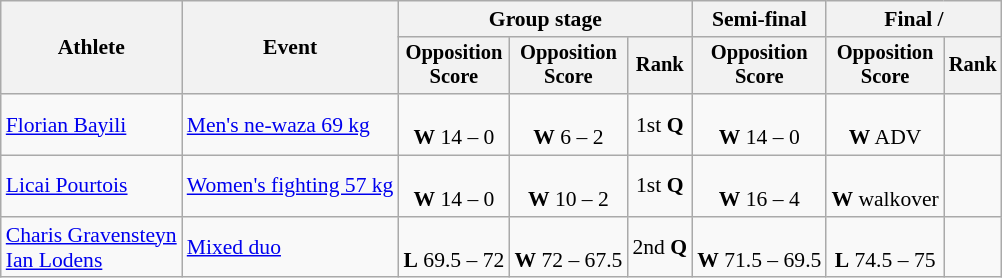<table class="wikitable" style="font-size:90%">
<tr>
<th rowspan=2>Athlete</th>
<th rowspan=2>Event</th>
<th colspan=3>Group stage</th>
<th>Semi-final</th>
<th colspan=2>Final / </th>
</tr>
<tr style="font-size:95%">
<th>Opposition<br>Score</th>
<th>Opposition<br>Score</th>
<th>Rank</th>
<th>Opposition<br>Score</th>
<th>Opposition<br>Score</th>
<th>Rank</th>
</tr>
<tr align=center>
<td align=left><a href='#'>Florian Bayili</a></td>
<td align=left><a href='#'>Men's ne-waza 69 kg</a></td>
<td><br> <strong>W</strong> 14 – 0</td>
<td><br> <strong>W</strong> 6 – 2</td>
<td>1st <strong>Q</strong></td>
<td><br> <strong>W</strong> 14 – 0</td>
<td><br> <strong>W</strong> ADV</td>
<td></td>
</tr>
<tr align=center>
<td align=left><a href='#'>Licai Pourtois</a></td>
<td align=left><a href='#'>Women's fighting 57 kg</a></td>
<td><br> <strong>W</strong> 14 – 0</td>
<td><br> <strong>W</strong> 10 – 2</td>
<td>1st <strong>Q</strong></td>
<td><br> <strong>W</strong> 16 – 4</td>
<td><br> <strong>W</strong> walkover</td>
<td></td>
</tr>
<tr align=center>
<td align=left><a href='#'>Charis Gravensteyn</a><br><a href='#'>Ian Lodens</a></td>
<td align=left><a href='#'>Mixed duo</a></td>
<td><br> <strong>L</strong> 69.5 – 72</td>
<td><br> <strong>W</strong> 72 – 67.5</td>
<td>2nd <strong>Q</strong></td>
<td><br> <strong>W</strong> 71.5 – 69.5</td>
<td><br> <strong>L</strong> 74.5 – 75</td>
<td></td>
</tr>
</table>
